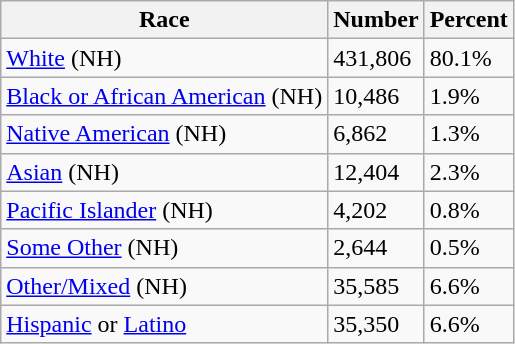<table class="wikitable">
<tr>
<th>Race</th>
<th>Number</th>
<th>Percent</th>
</tr>
<tr>
<td><a href='#'>White</a> (NH)</td>
<td>431,806</td>
<td>80.1%</td>
</tr>
<tr>
<td><a href='#'>Black or African American</a> (NH)</td>
<td>10,486</td>
<td>1.9%</td>
</tr>
<tr>
<td><a href='#'>Native American</a> (NH)</td>
<td>6,862</td>
<td>1.3%</td>
</tr>
<tr>
<td><a href='#'>Asian</a> (NH)</td>
<td>12,404</td>
<td>2.3%</td>
</tr>
<tr>
<td><a href='#'>Pacific Islander</a> (NH)</td>
<td>4,202</td>
<td>0.8%</td>
</tr>
<tr>
<td><a href='#'>Some Other</a> (NH)</td>
<td>2,644</td>
<td>0.5%</td>
</tr>
<tr>
<td><a href='#'>Other/Mixed</a> (NH)</td>
<td>35,585</td>
<td>6.6%</td>
</tr>
<tr>
<td><a href='#'>Hispanic</a> or <a href='#'>Latino</a></td>
<td>35,350</td>
<td>6.6%</td>
</tr>
</table>
